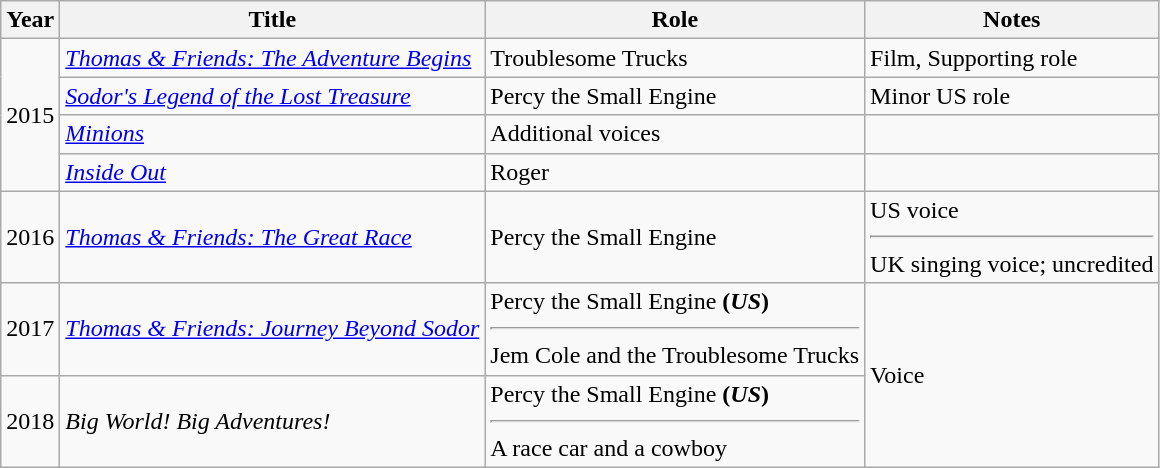<table class="wikitable">
<tr>
<th>Year</th>
<th>Title</th>
<th>Role</th>
<th>Notes</th>
</tr>
<tr>
<td rowspan = "4">2015</td>
<td><em><a href='#'>Thomas & Friends: The Adventure Begins</a></em></td>
<td>Troublesome Trucks</td>
<td>Film, Supporting role</td>
</tr>
<tr>
<td><em><a href='#'>Sodor's Legend of the Lost Treasure</a></em></td>
<td>Percy the Small Engine</td>
<td>Minor US role</td>
</tr>
<tr>
<td><em><a href='#'>Minions</a></em></td>
<td>Additional voices</td>
<td></td>
</tr>
<tr>
<td><em><a href='#'>Inside Out</a></em></td>
<td>Roger</td>
<td></td>
</tr>
<tr>
<td>2016</td>
<td><em><a href='#'>Thomas & Friends: The Great Race</a></em></td>
<td>Percy the Small Engine</td>
<td>US voice<hr>UK singing voice; uncredited</td>
</tr>
<tr>
<td>2017</td>
<td><em><a href='#'>Thomas & Friends: Journey Beyond Sodor</a></em></td>
<td>Percy the Small Engine <strong>(<em>US</em>)</strong><hr>Jem Cole and the Troublesome Trucks</td>
<td rowspan="2">Voice</td>
</tr>
<tr>
<td>2018</td>
<td><em>Big World! Big Adventures!</em></td>
<td>Percy the Small Engine <strong>(<em>US</em>) </strong><hr>A race car and a cowboy</td>
</tr>
</table>
